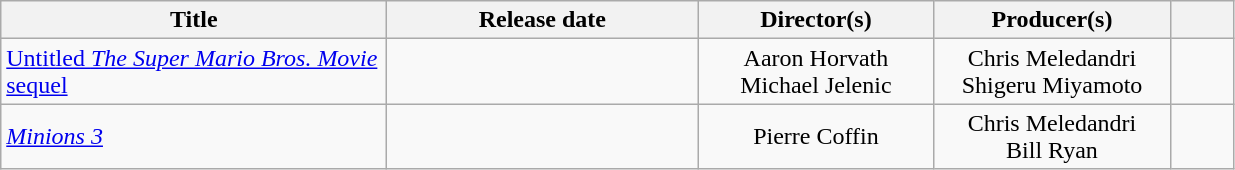<table class="wikitable sortable">
<tr>
<th width="250">Title</th>
<th width="200">Release date</th>
<th width="150">Director(s)</th>
<th width="150">Producer(s)</th>
<th width="35" class="unsortable"></th>
</tr>
<tr>
<td align="left"><a href='#'>Untitled <em>The Super Mario Bros. Movie</em> sequel</a></td>
<td align="right"></td>
<td style="text-align:center;">Aaron Horvath<br>Michael Jelenic</td>
<td style="text-align:center;">Chris Meledandri<br>Shigeru Miyamoto</td>
<td></td>
</tr>
<tr>
<td align="left"><a href='#'><em>Minions 3</em></a></td>
<td align="right"></td>
<td style="text-align:center;">Pierre Coffin</td>
<td style="text-align:center;">Chris Meledandri<br>Bill Ryan</td>
<td></td>
</tr>
</table>
